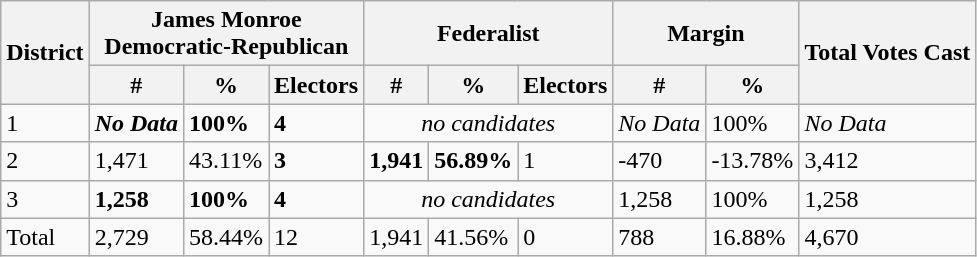<table class="wikitable sortable">
<tr>
<th rowspan="2">District</th>
<th colspan="3" >James Monroe<br>Democratic-Republican</th>
<th colspan="3" >Federalist</th>
<th colspan="2">Margin</th>
<th rowspan="2">Total Votes Cast</th>
</tr>
<tr>
<th>#</th>
<th>%</th>
<th>Electors</th>
<th>#</th>
<th>%</th>
<th>Electors</th>
<th>#</th>
<th>%</th>
</tr>
<tr>
<td>1</td>
<td><strong><em>No Data</em></strong></td>
<td><strong>100%</strong></td>
<td><strong>4</strong></td>
<td colspan=3 align=center><em>no candidates</em></td>
<td><em>No Data</em></td>
<td>100%</td>
<td><em>No Data</em></td>
</tr>
<tr>
<td>2</td>
<td>1,471</td>
<td>43.11%</td>
<td><strong>3</strong></td>
<td><strong>1,941</strong></td>
<td><strong>56.89%</strong></td>
<td>1</td>
<td>-470</td>
<td>-13.78%</td>
<td>3,412</td>
</tr>
<tr>
<td>3</td>
<td><strong>1,258</strong></td>
<td><strong>100%</strong></td>
<td><strong>4</strong></td>
<td colspan=3 align=center><em>no candidates</em></td>
<td>1,258</td>
<td>100%</td>
<td>1,258</td>
</tr>
<tr>
<td>Total</td>
<td>2,729</td>
<td>58.44%</td>
<td>12</td>
<td>1,941</td>
<td>41.56%</td>
<td>0</td>
<td>788</td>
<td>16.88%</td>
<td>4,670</td>
</tr>
</table>
